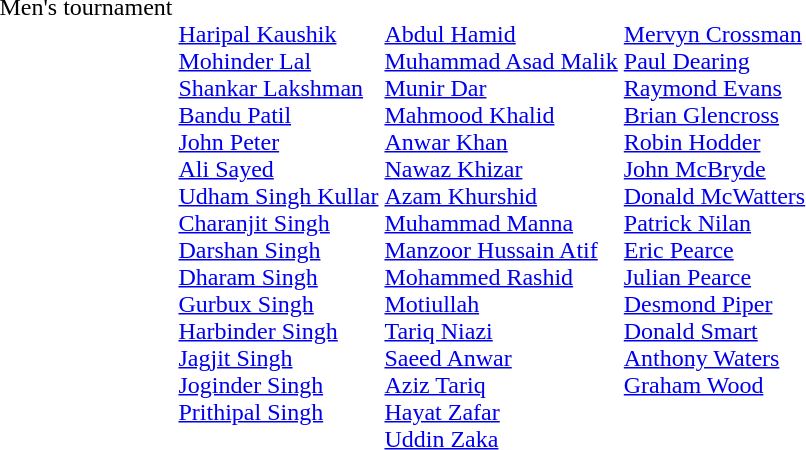<table>
<tr valign="top">
<td>Men's tournament <br></td>
<td valign=top><br><a href='#'>Haripal Kaushik</a><br><a href='#'>Mohinder Lal</a><br><a href='#'>Shankar Lakshman</a><br><a href='#'>Bandu Patil</a><br><a href='#'>John Peter</a><br><a href='#'>Ali Sayed</a><br><a href='#'>Udham Singh Kullar</a><br><a href='#'>Charanjit Singh</a><br><a href='#'>Darshan Singh</a><br><a href='#'>Dharam Singh</a><br><a href='#'>Gurbux Singh</a><br><a href='#'>Harbinder Singh</a><br><a href='#'>Jagjit Singh</a><br><a href='#'>Joginder Singh</a><br><a href='#'>Prithipal Singh</a></td>
<td valign=top><br><a href='#'>Abdul Hamid</a><br><a href='#'>Muhammad Asad Malik</a><br><a href='#'>Munir Dar</a><br><a href='#'>Mahmood Khalid</a><br><a href='#'>Anwar Khan</a><br><a href='#'>Nawaz Khizar</a><br><a href='#'>Azam Khurshid</a><br><a href='#'>Muhammad Manna</a><br><a href='#'>Manzoor Hussain Atif</a><br><a href='#'>Mohammed Rashid</a><br><a href='#'>Motiullah</a><br><a href='#'>Tariq Niazi</a><br><a href='#'>Saeed Anwar</a><br><a href='#'>Aziz Tariq</a><br><a href='#'>Hayat Zafar</a><br><a href='#'>Uddin Zaka</a></td>
<td valign=top><br><a href='#'>Mervyn Crossman</a><br><a href='#'>Paul Dearing</a><br><a href='#'>Raymond Evans</a><br><a href='#'>Brian Glencross</a><br><a href='#'>Robin Hodder</a><br><a href='#'>John McBryde</a><br><a href='#'>Donald McWatters</a><br><a href='#'>Patrick Nilan</a><br><a href='#'>Eric Pearce</a><br><a href='#'>Julian Pearce</a><br><a href='#'>Desmond Piper</a><br><a href='#'>Donald Smart</a><br><a href='#'>Anthony Waters</a><br><a href='#'>Graham Wood</a></td>
</tr>
</table>
